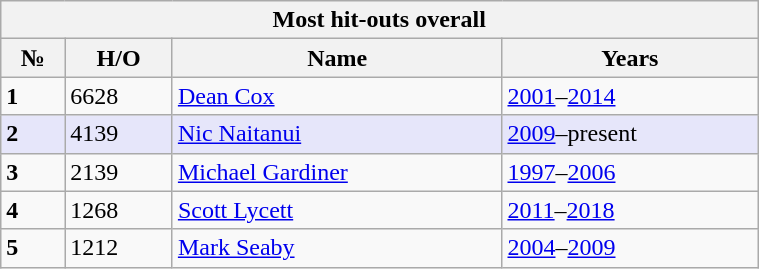<table class="wikitable" style="width:40%;">
<tr>
<th colspan="4">Most hit-outs overall</th>
</tr>
<tr>
<th>№</th>
<th>H/O</th>
<th>Name</th>
<th>Years</th>
</tr>
<tr>
<td><strong>1</strong></td>
<td>6628</td>
<td><a href='#'>Dean Cox</a></td>
<td><a href='#'>2001</a>–<a href='#'>2014</a></td>
</tr>
<tr style="background:lavender;">
<td><strong>2</strong></td>
<td>4139</td>
<td><a href='#'>Nic Naitanui</a></td>
<td><a href='#'>2009</a>–present</td>
</tr>
<tr>
<td><strong>3</strong></td>
<td>2139</td>
<td><a href='#'>Michael Gardiner</a></td>
<td><a href='#'>1997</a>–<a href='#'>2006</a></td>
</tr>
<tr>
<td><strong>4</strong></td>
<td>1268</td>
<td><a href='#'>Scott Lycett</a></td>
<td><a href='#'>2011</a>–<a href='#'>2018</a></td>
</tr>
<tr>
<td><strong>5</strong></td>
<td>1212</td>
<td><a href='#'>Mark Seaby</a></td>
<td><a href='#'>2004</a>–<a href='#'>2009</a></td>
</tr>
</table>
